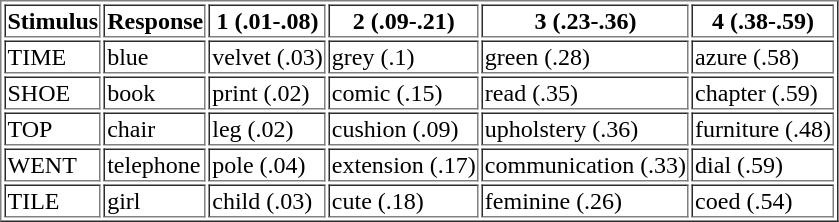<table border="1">
<tr>
<th>Stimulus</th>
<th>Response</th>
<th>1 (.01-.08)</th>
<th>2 (.09-.21)</th>
<th>3 (.23-.36)</th>
<th>4 (.38-.59)</th>
</tr>
<tr>
<td>TIME</td>
<td>blue</td>
<td>velvet (.03)</td>
<td>grey (.1)</td>
<td>green (.28)</td>
<td>azure (.58)</td>
</tr>
<tr>
<td>SHOE</td>
<td>book</td>
<td>print (.02)</td>
<td>comic (.15)</td>
<td>read (.35)</td>
<td>chapter (.59)</td>
</tr>
<tr>
<td>TOP</td>
<td>chair</td>
<td>leg (.02)</td>
<td>cushion (.09)</td>
<td>upholstery (.36)</td>
<td>furniture (.48)</td>
</tr>
<tr>
<td>WENT</td>
<td>telephone</td>
<td>pole (.04)</td>
<td>extension (.17)</td>
<td>communication (.33)</td>
<td>dial (.59)</td>
</tr>
<tr>
<td>TILE</td>
<td>girl</td>
<td>child (.03)</td>
<td>cute (.18)</td>
<td>feminine (.26)</td>
<td>coed (.54)</td>
</tr>
</table>
